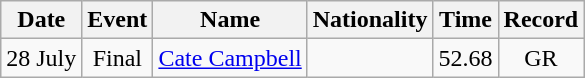<table class=wikitable style=text-align:center>
<tr>
<th>Date</th>
<th>Event</th>
<th>Name</th>
<th>Nationality</th>
<th>Time</th>
<th>Record</th>
</tr>
<tr>
<td>28 July</td>
<td>Final</td>
<td align=left><a href='#'>Cate Campbell</a></td>
<td align=left></td>
<td>52.68</td>
<td>GR</td>
</tr>
</table>
